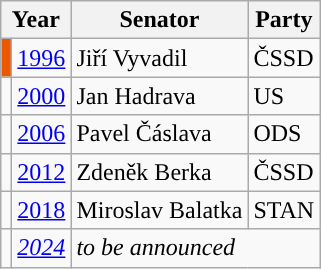<table class="wikitable">
<tr>
<th colspan="2">Year</th>
<th>Senator</th>
<th>Party</th>
</tr>
<tr>
<td style="background-color:#EC5800;"></td>
<td><a href='#'>1996</a></td>
<td>Jiří Vyvadil</td>
<td>ČSSD</td>
</tr>
<tr>
<td style="background-color:"></td>
<td><a href='#'>2000</a></td>
<td>Jan Hadrava</td>
<td>US</td>
</tr>
<tr>
<td style="background-color:"></td>
<td><a href='#'>2006</a></td>
<td>Pavel Čáslava</td>
<td>ODS</td>
</tr>
<tr>
<td style="background-color:"></td>
<td><a href='#'>2012</a></td>
<td>Zdeněk Berka</td>
<td>ČSSD</td>
</tr>
<tr>
<td style="background-color:"></td>
<td><a href='#'>2018</a></td>
<td>Miroslav Balatka</td>
<td>STAN</td>
</tr>
<tr>
<td></td>
<td><em><a href='#'>2024</a></em></td>
<td colspan="2"><em>to be announced</em></td>
</tr>
</table>
